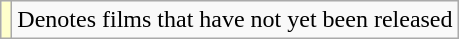<table class="wikitable">
<tr>
<td style="background:#FFFFCC;"></td>
<td>Denotes films that have not yet been released</td>
</tr>
</table>
